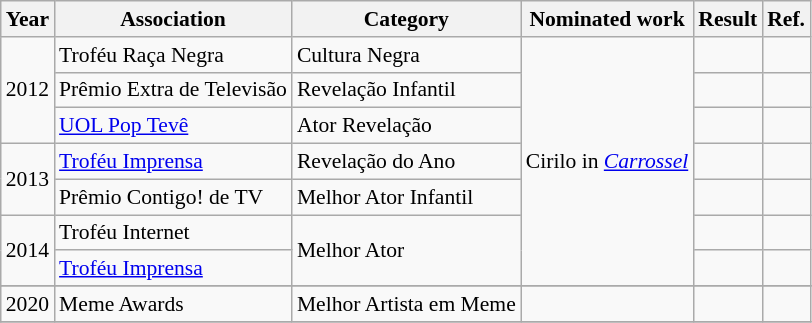<table class="wikitable" style="font-size:90%">
<tr>
<th>Year</th>
<th>Association</th>
<th>Category</th>
<th>Nominated work</th>
<th>Result</th>
<th>Ref.</th>
</tr>
<tr>
<td rowspan="3">2012</td>
<td>Troféu Raça Negra</td>
<td>Cultura Negra</td>
<td rowspan="7">Cirilo in <em><a href='#'>Carrossel</a></em></td>
<td></td>
<td></td>
</tr>
<tr>
<td>Prêmio Extra de Televisão</td>
<td>Revelação Infantil</td>
<td></td>
<td></td>
</tr>
<tr>
<td><a href='#'>UOL Pop Tevê</a></td>
<td>Ator Revelação</td>
<td></td>
<td></td>
</tr>
<tr>
<td rowspan="2">2013</td>
<td><a href='#'>Troféu Imprensa</a></td>
<td>Revelação do Ano</td>
<td></td>
<td></td>
</tr>
<tr>
<td>Prêmio Contigo! de TV</td>
<td>Melhor Ator Infantil</td>
<td></td>
<td></td>
</tr>
<tr>
<td rowspan="2">2014</td>
<td>Troféu Internet</td>
<td rowspan="2">Melhor Ator</td>
<td></td>
<td></td>
</tr>
<tr>
<td><a href='#'>Troféu Imprensa</a></td>
<td></td>
<td></td>
</tr>
<tr>
</tr>
<tr>
<td>2020</td>
<td>Meme Awards</td>
<td>Melhor Artista em Meme</td>
<td></td>
<td></td>
<td></td>
</tr>
<tr>
</tr>
</table>
